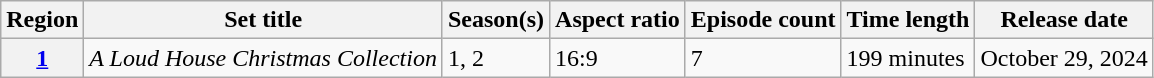<table class="wikitable sortable">
<tr>
<th scope="col">Region</th>
<th scope="col">Set title</th>
<th scope="col">Season(s)</th>
<th scope="col">Aspect ratio</th>
<th scope="col">Episode count</th>
<th scope="col">Time length</th>
<th scope="col">Release date</th>
</tr>
<tr>
<th scope="row"><a href='#'>1</a></th>
<td><em>A Loud House Christmas Collection</em></td>
<td>1, 2</td>
<td>16:9</td>
<td>7</td>
<td>199 minutes</td>
<td>October 29, 2024</td>
</tr>
</table>
